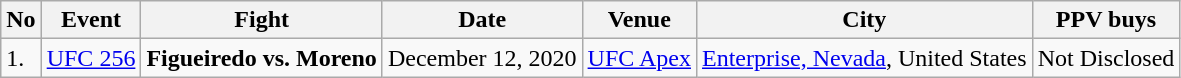<table class="wikitable">
<tr>
<th>No</th>
<th>Event</th>
<th>Fight</th>
<th>Date</th>
<th>Venue</th>
<th>City</th>
<th>PPV buys</th>
</tr>
<tr>
<td>1.</td>
<td><a href='#'>UFC 256</a></td>
<td><strong>Figueiredo vs. Moreno</strong></td>
<td>December 12, 2020</td>
<td><a href='#'>UFC Apex</a></td>
<td><a href='#'>Enterprise, Nevada</a>, United States</td>
<td>Not Disclosed</td>
</tr>
</table>
